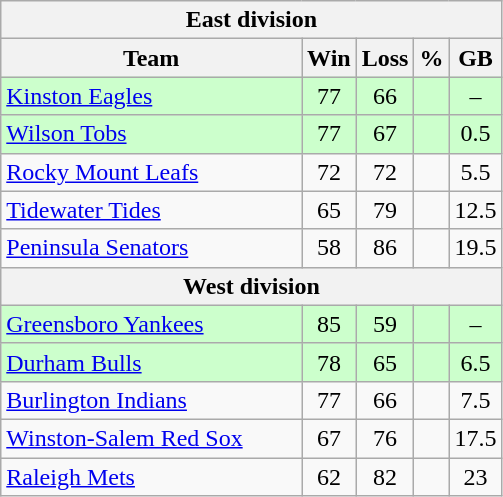<table class="wikitable">
<tr>
<th colspan="5">East division</th>
</tr>
<tr>
<th width="60%">Team</th>
<th>Win</th>
<th>Loss</th>
<th>%</th>
<th>GB</th>
</tr>
<tr align=center bgcolor=ccffcc>
<td align=left><a href='#'>Kinston Eagles</a></td>
<td>77</td>
<td>66</td>
<td></td>
<td>–</td>
</tr>
<tr align=center bgcolor=ccffcc>
<td align=left><a href='#'>Wilson Tobs</a></td>
<td>77</td>
<td>67</td>
<td></td>
<td>0.5</td>
</tr>
<tr align=center>
<td align=left><a href='#'>Rocky Mount Leafs</a></td>
<td>72</td>
<td>72</td>
<td></td>
<td>5.5</td>
</tr>
<tr align=center>
<td align=left><a href='#'>Tidewater Tides</a></td>
<td>65</td>
<td>79</td>
<td></td>
<td>12.5</td>
</tr>
<tr align=center>
<td align=left><a href='#'>Peninsula Senators</a></td>
<td>58</td>
<td>86</td>
<td></td>
<td>19.5</td>
</tr>
<tr>
<th colspan="5">West division</th>
</tr>
<tr align=center bgcolor=ccffcc>
<td align=left><a href='#'>Greensboro Yankees</a></td>
<td>85</td>
<td>59</td>
<td></td>
<td>–</td>
</tr>
<tr align=center bgcolor=ccffcc>
<td align=left><a href='#'>Durham Bulls</a></td>
<td>78</td>
<td>65</td>
<td></td>
<td>6.5</td>
</tr>
<tr align=center>
<td align=left><a href='#'>Burlington Indians</a></td>
<td>77</td>
<td>66</td>
<td></td>
<td>7.5</td>
</tr>
<tr align=center>
<td align=left><a href='#'>Winston-Salem Red Sox</a></td>
<td>67</td>
<td>76</td>
<td></td>
<td>17.5</td>
</tr>
<tr align=center>
<td align=left><a href='#'>Raleigh Mets</a></td>
<td>62</td>
<td>82</td>
<td></td>
<td>23</td>
</tr>
</table>
